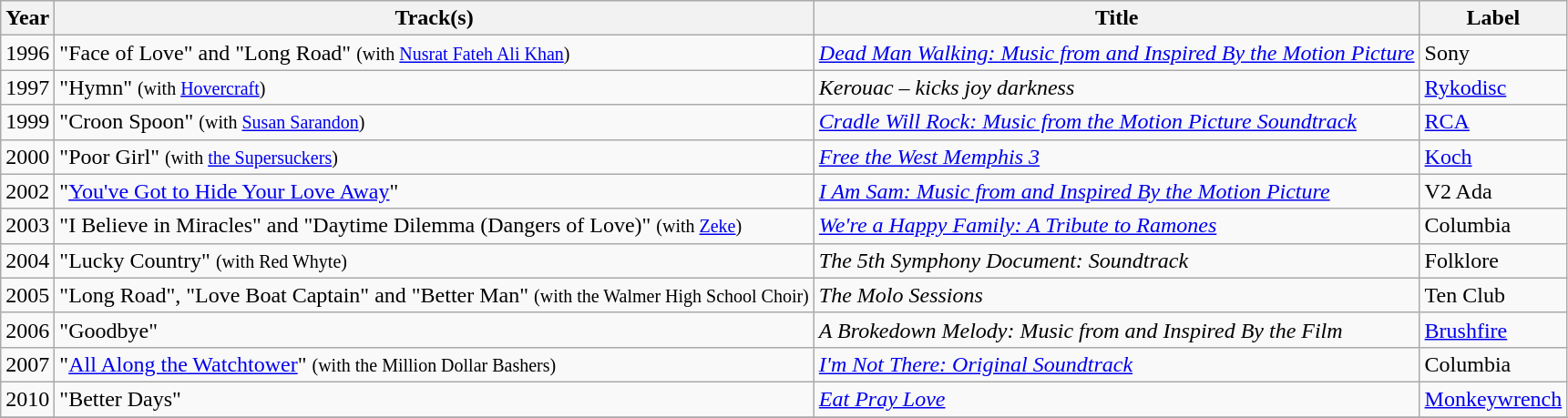<table class="wikitable">
<tr>
<th><strong>Year</strong></th>
<th><strong>Track(s)</strong></th>
<th><strong>Title</strong></th>
<th><strong>Label</strong></th>
</tr>
<tr>
<td>1996</td>
<td>"Face of Love" and "Long Road" <small>(with <a href='#'>Nusrat Fateh Ali Khan</a>)</small></td>
<td><em><a href='#'>Dead Man Walking: Music from and Inspired By the Motion Picture</a></em></td>
<td>Sony</td>
</tr>
<tr>
<td>1997</td>
<td>"Hymn" <small>(with <a href='#'>Hovercraft</a>)</small></td>
<td><em>Kerouac – kicks joy darkness</em></td>
<td><a href='#'>Rykodisc</a></td>
</tr>
<tr>
<td>1999</td>
<td>"Croon Spoon" <small>(with <a href='#'>Susan Sarandon</a>)</small></td>
<td><em><a href='#'>Cradle Will Rock: Music from the Motion Picture Soundtrack</a></em></td>
<td><a href='#'>RCA</a></td>
</tr>
<tr>
<td>2000</td>
<td>"Poor Girl" <small>(with <a href='#'>the Supersuckers</a>)</small></td>
<td><em><a href='#'>Free the West Memphis 3</a></em></td>
<td><a href='#'>Koch</a></td>
</tr>
<tr>
<td>2002</td>
<td>"<a href='#'>You've Got to Hide Your Love Away</a>"</td>
<td><em><a href='#'>I Am Sam: Music from and Inspired By the Motion Picture</a></em></td>
<td>V2 Ada</td>
</tr>
<tr>
<td>2003</td>
<td>"I Believe in Miracles" and "Daytime Dilemma (Dangers of Love)" <small>(with <a href='#'>Zeke</a>)</small></td>
<td><em><a href='#'>We're a Happy Family: A Tribute to Ramones</a></em></td>
<td>Columbia</td>
</tr>
<tr>
<td>2004</td>
<td>"Lucky Country" <small>(with Red Whyte)</small></td>
<td><em>The 5th Symphony Document: Soundtrack</em></td>
<td>Folklore</td>
</tr>
<tr>
<td rowspan="1">2005</td>
<td>"Long Road", "Love Boat Captain" and "Better Man" <small>(with the Walmer High School Choir)</small></td>
<td><em>The Molo Sessions</em></td>
<td>Ten Club</td>
</tr>
<tr>
<td>2006</td>
<td>"Goodbye"</td>
<td><em>A Brokedown Melody: Music from and Inspired By the Film</em></td>
<td><a href='#'>Brushfire</a></td>
</tr>
<tr>
<td>2007</td>
<td>"<a href='#'>All Along the Watchtower</a>" <small>(with the Million Dollar Bashers)</small></td>
<td><em><a href='#'>I'm Not There: Original Soundtrack</a></em></td>
<td>Columbia</td>
</tr>
<tr>
<td>2010</td>
<td>"Better Days"</td>
<td><em><a href='#'>Eat Pray Love</a></em></td>
<td><a href='#'>Monkeywrench</a></td>
</tr>
<tr>
</tr>
</table>
